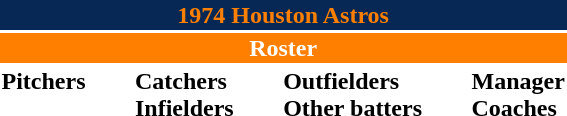<table class="toccolours" style="text-align: left;">
<tr>
<th colspan="10" style="background-color: #072854; color: #FF7F00; text-align: center;">1974 Houston Astros</th>
</tr>
<tr>
<td colspan="10" style="background-color: #FF7F00; color: white; text-align: center;"><strong>Roster</strong></td>
</tr>
<tr>
<td valign="top"><strong>Pitchers</strong><br>













</td>
<td width="25px"></td>
<td valign="top"><strong>Catchers</strong><br>



<strong>Infielders</strong>








</td>
<td width="25px"></td>
<td valign="top"><strong>Outfielders</strong><br>





<strong>Other batters</strong>
</td>
<td width="25px"></td>
<td valign="top"><strong>Manager</strong><br>
<strong>Coaches</strong>



</td>
</tr>
</table>
